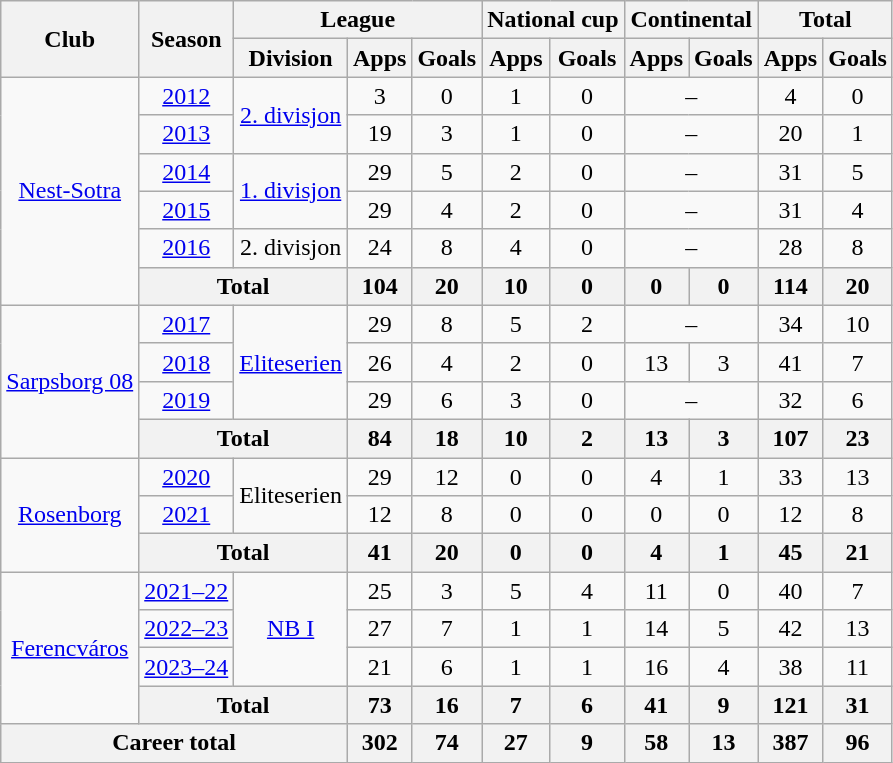<table class="wikitable" style="text-align:center">
<tr>
<th rowspan="2">Club</th>
<th rowspan="2">Season</th>
<th colspan="3">League</th>
<th colspan="2">National cup</th>
<th colspan="2">Continental</th>
<th colspan="2">Total</th>
</tr>
<tr>
<th>Division</th>
<th>Apps</th>
<th>Goals</th>
<th>Apps</th>
<th>Goals</th>
<th>Apps</th>
<th>Goals</th>
<th>Apps</th>
<th>Goals</th>
</tr>
<tr>
<td rowspan="6"><a href='#'>Nest-Sotra</a></td>
<td><a href='#'>2012</a></td>
<td rowspan="2"><a href='#'>2. divisjon</a></td>
<td>3</td>
<td>0</td>
<td>1</td>
<td>0</td>
<td colspan="2">–</td>
<td>4</td>
<td>0</td>
</tr>
<tr>
<td><a href='#'>2013</a></td>
<td>19</td>
<td>3</td>
<td>1</td>
<td>0</td>
<td colspan="2">–</td>
<td>20</td>
<td>1</td>
</tr>
<tr>
<td><a href='#'>2014</a></td>
<td rowspan="2"><a href='#'>1. divisjon</a></td>
<td>29</td>
<td>5</td>
<td>2</td>
<td>0</td>
<td colspan="2">–</td>
<td>31</td>
<td>5</td>
</tr>
<tr>
<td><a href='#'>2015</a></td>
<td>29</td>
<td>4</td>
<td>2</td>
<td>0</td>
<td colspan="2">–</td>
<td>31</td>
<td>4</td>
</tr>
<tr>
<td><a href='#'>2016</a></td>
<td>2. divisjon</td>
<td>24</td>
<td>8</td>
<td>4</td>
<td>0</td>
<td colspan="2">–</td>
<td>28</td>
<td>8</td>
</tr>
<tr>
<th colspan="2">Total</th>
<th>104</th>
<th>20</th>
<th>10</th>
<th>0</th>
<th>0</th>
<th>0</th>
<th>114</th>
<th>20</th>
</tr>
<tr>
<td rowspan="4"><a href='#'>Sarpsborg 08</a></td>
<td><a href='#'>2017</a></td>
<td rowspan="3"><a href='#'>Eliteserien</a></td>
<td>29</td>
<td>8</td>
<td>5</td>
<td>2</td>
<td colspan="2">–</td>
<td>34</td>
<td>10</td>
</tr>
<tr>
<td><a href='#'>2018</a></td>
<td>26</td>
<td>4</td>
<td>2</td>
<td>0</td>
<td>13</td>
<td>3</td>
<td>41</td>
<td>7</td>
</tr>
<tr>
<td><a href='#'>2019</a></td>
<td>29</td>
<td>6</td>
<td>3</td>
<td>0</td>
<td colspan="2">–</td>
<td>32</td>
<td>6</td>
</tr>
<tr>
<th colspan="2">Total</th>
<th>84</th>
<th>18</th>
<th>10</th>
<th>2</th>
<th>13</th>
<th>3</th>
<th>107</th>
<th>23</th>
</tr>
<tr>
<td rowspan="3"><a href='#'>Rosenborg</a></td>
<td><a href='#'>2020</a></td>
<td rowspan="2">Eliteserien</td>
<td>29</td>
<td>12</td>
<td>0</td>
<td>0</td>
<td>4</td>
<td>1</td>
<td>33</td>
<td>13</td>
</tr>
<tr>
<td><a href='#'>2021</a></td>
<td>12</td>
<td>8</td>
<td>0</td>
<td>0</td>
<td>0</td>
<td>0</td>
<td>12</td>
<td>8</td>
</tr>
<tr>
<th colspan="2">Total</th>
<th>41</th>
<th>20</th>
<th>0</th>
<th>0</th>
<th>4</th>
<th>1</th>
<th>45</th>
<th>21</th>
</tr>
<tr>
<td rowspan="4"><a href='#'>Ferencváros</a></td>
<td><a href='#'>2021–22</a></td>
<td rowspan="3"><a href='#'>NB I</a></td>
<td>25</td>
<td>3</td>
<td>5</td>
<td>4</td>
<td>11</td>
<td>0</td>
<td>40</td>
<td>7</td>
</tr>
<tr>
<td><a href='#'>2022–23</a></td>
<td>27</td>
<td>7</td>
<td>1</td>
<td>1</td>
<td>14</td>
<td>5</td>
<td>42</td>
<td>13</td>
</tr>
<tr>
<td><a href='#'>2023–24</a></td>
<td>21</td>
<td>6</td>
<td>1</td>
<td>1</td>
<td>16</td>
<td>4</td>
<td>38</td>
<td>11</td>
</tr>
<tr>
<th colspan="2">Total</th>
<th>73</th>
<th>16</th>
<th>7</th>
<th>6</th>
<th>41</th>
<th>9</th>
<th>121</th>
<th>31</th>
</tr>
<tr>
<th colspan="3">Career total</th>
<th>302</th>
<th>74</th>
<th>27</th>
<th>9</th>
<th>58</th>
<th>13</th>
<th>387</th>
<th>96</th>
</tr>
</table>
